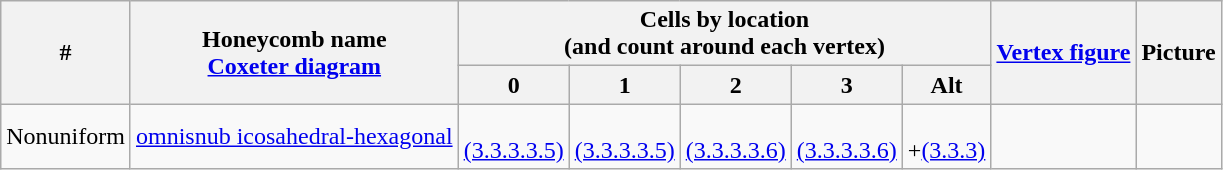<table class="wikitable">
<tr>
<th rowspan=2>#</th>
<th rowspan=2>Honeycomb name<br><a href='#'>Coxeter diagram</a></th>
<th colspan=5>Cells by location<br>(and count around each vertex)</th>
<th rowspan=2><a href='#'>Vertex figure</a></th>
<th rowspan=2>Picture</th>
</tr>
<tr>
<th>0<br></th>
<th>1<br></th>
<th>2<br></th>
<th>3<br></th>
<th>Alt</th>
</tr>
<tr align=center>
<td>Nonuniform</td>
<td><a href='#'>omnisnub icosahedral-hexagonal</a><br></td>
<td><br><a href='#'>(3.3.3.3.5)</a></td>
<td><br><a href='#'>(3.3.3.3.5)</a></td>
<td><br><a href='#'>(3.3.3.3.6)</a></td>
<td><br><a href='#'>(3.3.3.3.6)</a></td>
<td><br>+<a href='#'>(3.3.3)</a></td>
<td></td>
<td></td>
</tr>
</table>
